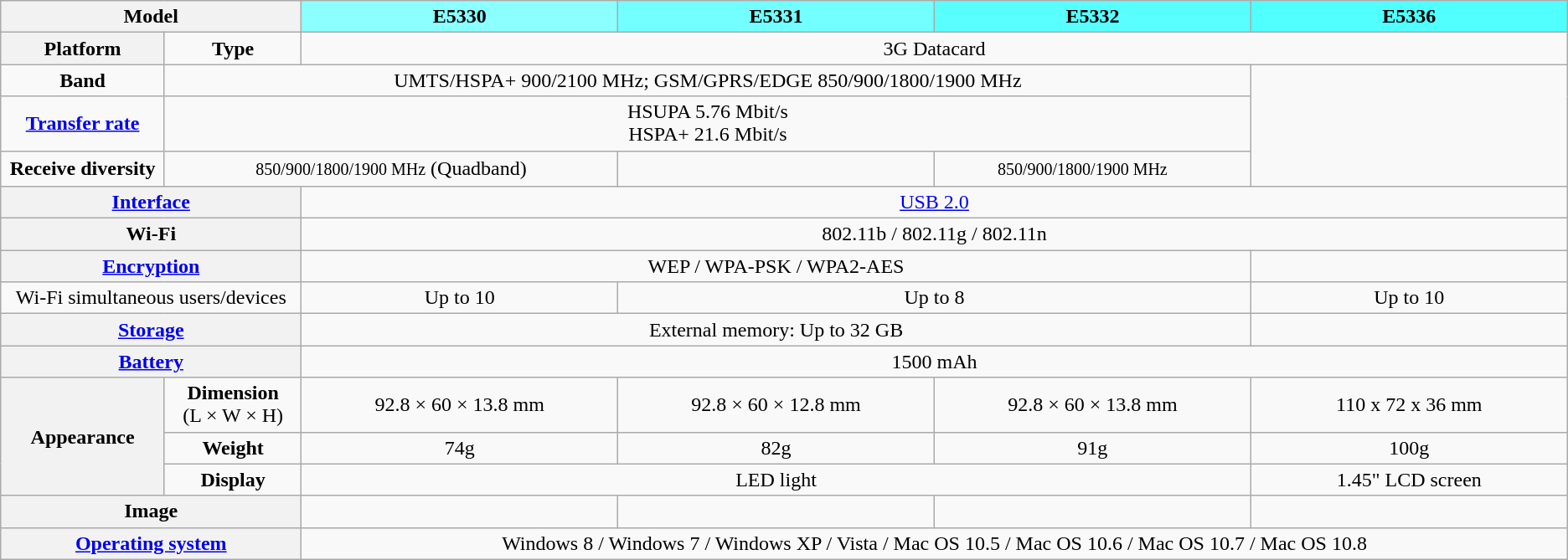<table class="wikitable" style="text-align:center">
<tr>
<th style="width:10%;background:#silver;" colspan="2">Model</th>
<th style="width:13%;background:rgb(55%,100%,100%);">E5330</th>
<th style="width:13%;background:rgb(45%,100%,100%);">E5331</th>
<th style="width:13%;background:rgb(35%,100%,100%);">E5332</th>
<th style="width:13%;background:rgb(32%,100%,100%);">E5336</th>
</tr>
<tr>
<th>Platform</th>
<td><strong>Type</strong></td>
<td colspan="4">3G Datacard</td>
</tr>
<tr>
<td><strong>Band</strong></td>
<td colspan="4">UMTS/HSPA+ 900/2100 MHz; GSM/GPRS/EDGE 850/900/1800/1900 MHz</td>
</tr>
<tr>
<td><strong><a href='#'>Transfer rate</a></strong></td>
<td colspan="4">HSUPA 5.76 Mbit/s<br>HSPA+ 21.6 Mbit/s</td>
</tr>
<tr>
<td><strong>Receive diversity</strong></td>
<td colspan="2"><small>850/900/1800/1900 MHz</small> (Quadband)</td>
<td></td>
<td><small>850/900/1800/1900 MHz</small>　</td>
</tr>
<tr>
<th colspan="2" ><a href='#'>Interface</a></th>
<td colspan="4"><a href='#'>USB 2.0</a></td>
</tr>
<tr>
<th colspan="2" >Wi-Fi</th>
<td colspan="4">802.11b / 802.11g / 802.11n</td>
</tr>
<tr>
<th colspan="2" ><a href='#'>Encryption</a></th>
<td colspan="3">WEP / WPA-PSK / WPA2-AES</td>
<td></td>
</tr>
<tr>
<td colspan="2" >Wi-Fi simultaneous users/devices</td>
<td>Up to 10</td>
<td colspan="2">Up to 8</td>
<td>Up to 10</td>
</tr>
<tr>
<th colspan="2" ><a href='#'>Storage</a></th>
<td colspan=3>External memory: Up to 32 GB</td>
<td></td>
</tr>
<tr>
<th colspan="2" ><a href='#'>Battery</a></th>
<td colspan="4">1500 mAh</td>
</tr>
<tr>
<th rowspan="3" >Appearance</th>
<td><strong>Dimension</strong><br>(L × W × H)</td>
<td>92.8 × 60 × 13.8 mm</td>
<td>92.8 × 60 × 12.8 mm</td>
<td>92.8 × 60 × 13.8 mm</td>
<td>110 x 72 x 36 mm</td>
</tr>
<tr>
<td><strong>Weight</strong></td>
<td>74g</td>
<td>82g</td>
<td>91g</td>
<td>100g</td>
</tr>
<tr>
<td><strong>Display</strong></td>
<td colspan="3">LED light</td>
<td>1.45" LCD screen</td>
</tr>
<tr>
<th colspan="2" >Image</th>
<td></td>
<td></td>
<td></td>
<td></td>
</tr>
<tr>
<th colspan="2" ><a href='#'>Operating system</a></th>
<td colspan="4">Windows 8 / Windows 7 / Windows XP / Vista / Mac OS 10.5 / Mac OS 10.6 / Mac OS 10.7 / Mac OS 10.8</td>
</tr>
</table>
